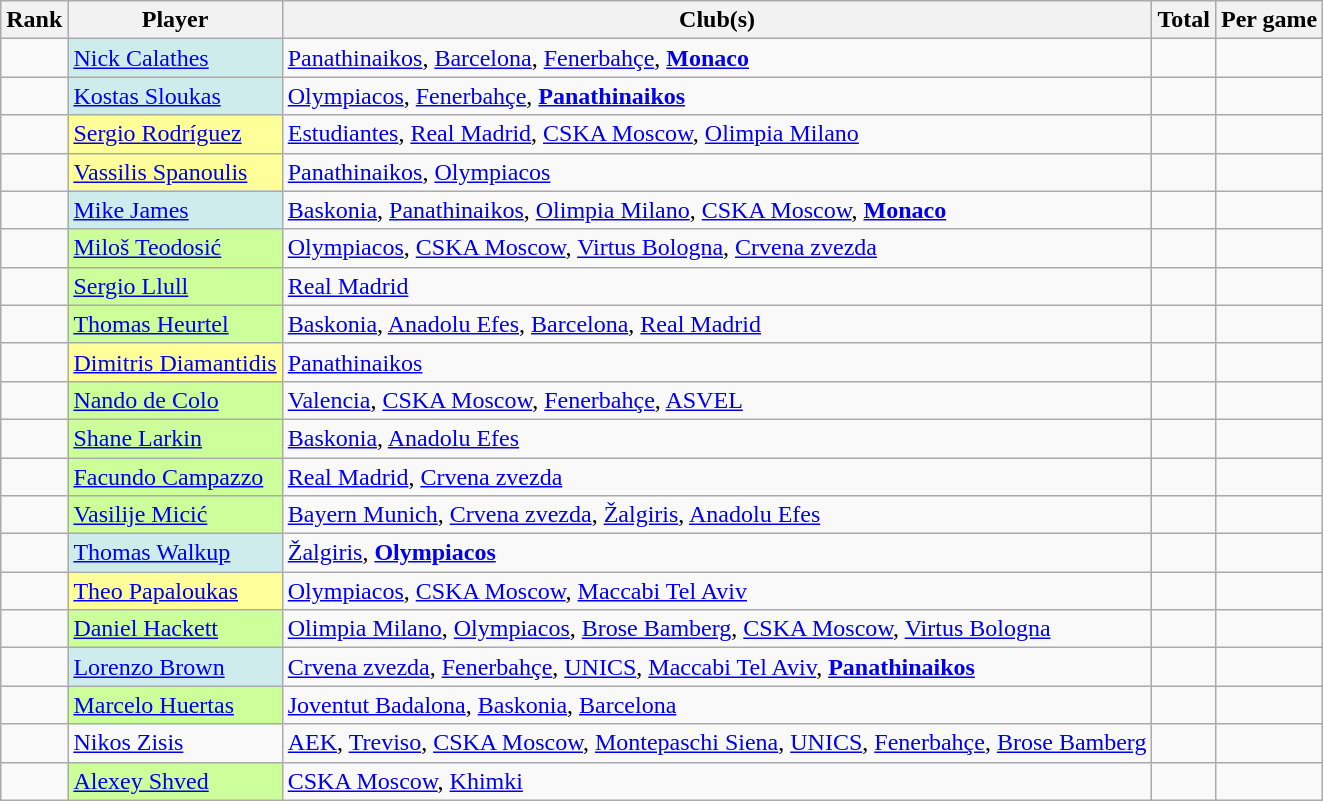<table class="wikitable sortable">
<tr>
<th>Rank</th>
<th>Player</th>
<th>Club(s)</th>
<th>Total</th>
<th>Per game</th>
</tr>
<tr>
<td></td>
<td bgcolor="#CFECEC">  <a href='#'>Nick Calathes</a></td>
<td><a href='#'>Panathinaikos</a>, <a href='#'>Barcelona</a>, <a href='#'>Fenerbahçe</a>, <strong><a href='#'>Monaco</a></strong></td>
<td></td>
<td style="text-align:center;"></td>
</tr>
<tr>
<td></td>
<td bgcolor="#CFECEC"> <a href='#'>Kostas Sloukas</a></td>
<td><a href='#'>Olympiacos</a>, <a href='#'>Fenerbahçe</a>, <strong><a href='#'>Panathinaikos</a></strong></td>
<td></td>
<td style="text-align:center;"></td>
</tr>
<tr>
<td></td>
<td bgcolor="#FFFF99"> <a href='#'>Sergio Rodríguez</a></td>
<td><a href='#'>Estudiantes</a>, <a href='#'>Real Madrid</a>, <a href='#'>CSKA Moscow</a>, <a href='#'>Olimpia Milano</a></td>
<td></td>
<td></td>
</tr>
<tr>
<td></td>
<td bgcolor="#FFFF99"> <a href='#'>Vassilis Spanoulis</a></td>
<td><a href='#'>Panathinaikos</a>, <a href='#'>Olympiacos</a></td>
<td></td>
<td></td>
</tr>
<tr>
<td></td>
<td bgcolor="#CFECEC"> <a href='#'>Mike James</a></td>
<td><a href='#'>Baskonia</a>, <a href='#'>Panathinaikos</a>, <a href='#'>Olimpia Milano</a>, <a href='#'>CSKA Moscow</a>, <strong><a href='#'>Monaco</a></strong></td>
<td></td>
<td style="text-align:center;"></td>
</tr>
<tr>
<td></td>
<td bgcolor="#CCFF99"> <a href='#'>Miloš Teodosić</a></td>
<td><a href='#'>Olympiacos</a>, <a href='#'>CSKA Moscow</a>, <a href='#'>Virtus Bologna</a>, <a href='#'>Crvena zvezda</a></td>
<td></td>
<td style="text-align:center;"></td>
</tr>
<tr>
<td></td>
<td bgcolor="#CCFF99"> <a href='#'>Sergio Llull</a></td>
<td><a href='#'>Real Madrid</a></td>
<td></td>
<td style="text-align:center;"></td>
</tr>
<tr>
<td></td>
<td bgcolor="#CCFF99"> <a href='#'>Thomas Heurtel</a></td>
<td><a href='#'>Baskonia</a>, <a href='#'>Anadolu Efes</a>, <a href='#'>Barcelona</a>, <a href='#'>Real Madrid</a></td>
<td></td>
<td></td>
</tr>
<tr>
<td></td>
<td bgcolor="#FFFF99"> <a href='#'>Dimitris Diamantidis</a></td>
<td><a href='#'>Panathinaikos</a></td>
<td></td>
<td></td>
</tr>
<tr>
<td></td>
<td bgcolor="#CCFF99"> <a href='#'>Nando de Colo</a></td>
<td><a href='#'>Valencia</a>, <a href='#'>CSKA Moscow</a>, <a href='#'>Fenerbahçe</a>, <a href='#'>ASVEL</a></td>
<td></td>
<td style="text-align:center;"></td>
</tr>
<tr>
<td></td>
<td bgcolor="#CCFF99">   <a href='#'>Shane Larkin</a></td>
<td><a href='#'>Baskonia</a>, <a href='#'>Anadolu Efes</a></td>
<td></td>
<td style="text-align:center;"></td>
</tr>
<tr>
<td></td>
<td bgcolor="#CCFF99"> <a href='#'>Facundo Campazzo</a></td>
<td><a href='#'>Real Madrid</a>, <a href='#'>Crvena zvezda</a></td>
<td></td>
<td style="text-align:center;"></td>
</tr>
<tr>
<td></td>
<td bgcolor="#CCFF99"> <a href='#'>Vasilije Micić</a></td>
<td><a href='#'>Bayern Munich</a>, <a href='#'>Crvena zvezda</a>, <a href='#'>Žalgiris</a>, <a href='#'>Anadolu Efes</a></td>
<td></td>
<td></td>
</tr>
<tr>
<td></td>
<td bgcolor="#CFECEC">  <a href='#'>Thomas Walkup</a></td>
<td><a href='#'>Žalgiris</a>, <strong><a href='#'>Olympiacos</a></strong></td>
<td></td>
<td style="text-align:center;"></td>
</tr>
<tr>
<td></td>
<td bgcolor="#FFFF99"> <a href='#'>Theo Papaloukas</a></td>
<td><a href='#'>Olympiacos</a>, <a href='#'>CSKA Moscow</a>, <a href='#'>Maccabi Tel Aviv</a></td>
<td></td>
<td></td>
</tr>
<tr>
<td></td>
<td bgcolor="#CCFF99">  <a href='#'>Daniel Hackett</a></td>
<td><a href='#'>Olimpia Milano</a>, <a href='#'>Olympiacos</a>, <a href='#'>Brose Bamberg</a>, <a href='#'>CSKA Moscow</a>, <a href='#'>Virtus Bologna</a></td>
<td></td>
<td style="text-align:center;"></td>
</tr>
<tr>
<td></td>
<td bgcolor="#CFECEC">  <a href='#'>Lorenzo Brown</a></td>
<td><a href='#'>Crvena zvezda</a>, <a href='#'>Fenerbahçe</a>, <a href='#'>UNICS</a>, <a href='#'>Maccabi Tel Aviv</a>, <strong><a href='#'>Panathinaikos</a></strong></td>
<td></td>
<td style="text-align:center;"></td>
</tr>
<tr>
<td></td>
<td bgcolor="#CCFF99">  <a href='#'>Marcelo Huertas</a></td>
<td><a href='#'>Joventut Badalona</a>, <a href='#'>Baskonia</a>, <a href='#'>Barcelona</a></td>
<td></td>
<td></td>
</tr>
<tr>
<td></td>
<td> <a href='#'>Nikos Zisis</a></td>
<td><a href='#'>AEK</a>, <a href='#'>Treviso</a>, <a href='#'>CSKA Moscow</a>, <a href='#'>Montepaschi Siena</a>, <a href='#'>UNICS</a>, <a href='#'>Fenerbahçe</a>, <a href='#'>Brose Bamberg</a></td>
<td></td>
<td></td>
</tr>
<tr>
<td></td>
<td bgcolor="#CCFF99"> <a href='#'>Alexey Shved</a></td>
<td><a href='#'>CSKA Moscow</a>, <a href='#'>Khimki</a></td>
<td></td>
<td></td>
</tr>
</table>
